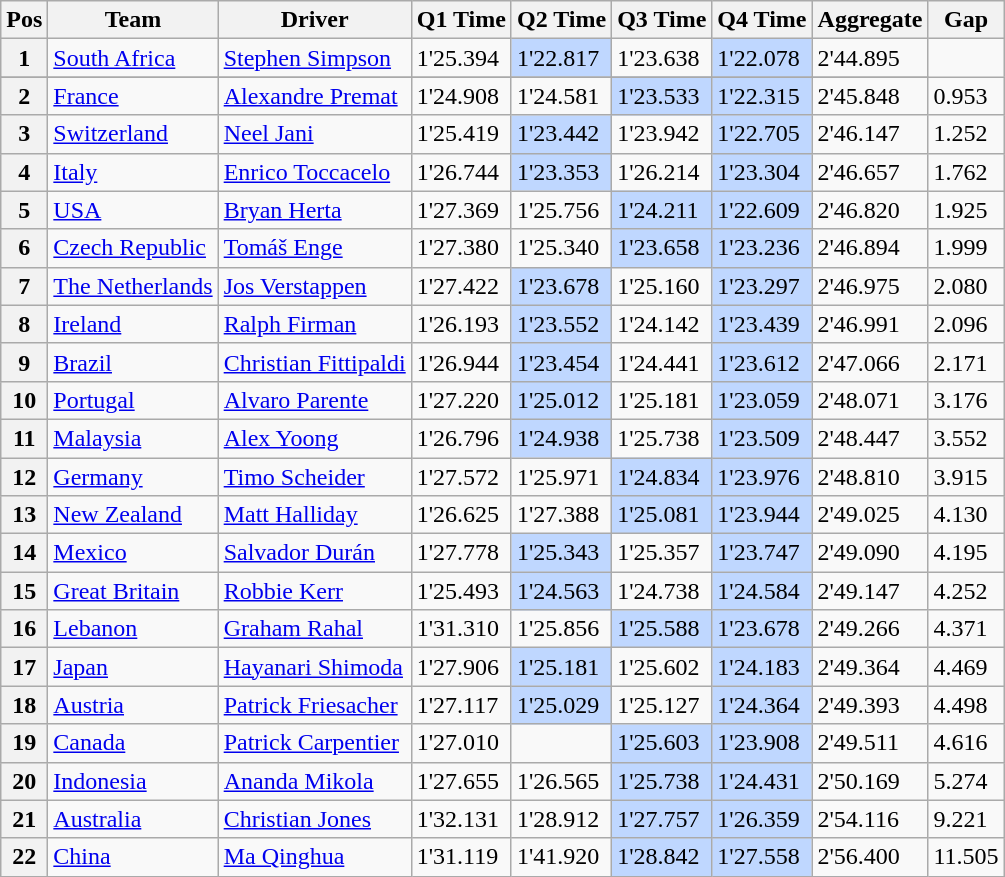<table class="wikitable">
<tr>
<th>Pos</th>
<th>Team</th>
<th>Driver</th>
<th>Q1 Time</th>
<th>Q2 Time</th>
<th>Q3 Time</th>
<th>Q4 Time</th>
<th>Aggregate</th>
<th>Gap</th>
</tr>
<tr>
<th>1</th>
<td> <a href='#'>South Africa</a></td>
<td><a href='#'>Stephen Simpson</a></td>
<td>1'25.394</td>
<td style="background:#BFD7FF;">1'22.817</td>
<td>1'23.638</td>
<td style="background:#BFD7FF;">1'22.078</td>
<td>2'44.895</td>
</tr>
<tr>
</tr>
<tr>
<th>2</th>
<td> <a href='#'>France</a></td>
<td><a href='#'>Alexandre Premat</a></td>
<td>1'24.908</td>
<td>1'24.581</td>
<td style="background:#BFD7FF;">1'23.533</td>
<td style="background:#BFD7FF;">1'22.315</td>
<td>2'45.848</td>
<td>0.953</td>
</tr>
<tr>
<th>3</th>
<td> <a href='#'>Switzerland</a></td>
<td><a href='#'>Neel Jani</a></td>
<td>1'25.419</td>
<td style="background:#BFD7FF;">1'23.442</td>
<td>1'23.942</td>
<td style="background:#BFD7FF;">1'22.705</td>
<td>2'46.147</td>
<td>1.252</td>
</tr>
<tr>
<th>4</th>
<td> <a href='#'>Italy</a></td>
<td><a href='#'>Enrico Toccacelo</a></td>
<td>1'26.744</td>
<td style="background:#BFD7FF;">1'23.353</td>
<td>1'26.214</td>
<td style="background:#BFD7FF;">1'23.304</td>
<td>2'46.657</td>
<td>1.762</td>
</tr>
<tr>
<th>5</th>
<td> <a href='#'>USA</a></td>
<td><a href='#'>Bryan Herta</a></td>
<td>1'27.369</td>
<td>1'25.756</td>
<td style="background:#BFD7FF;">1'24.211</td>
<td style="background:#BFD7FF;">1'22.609</td>
<td>2'46.820</td>
<td>1.925</td>
</tr>
<tr>
<th>6</th>
<td> <a href='#'>Czech Republic</a></td>
<td><a href='#'>Tomáš Enge</a></td>
<td>1'27.380</td>
<td>1'25.340</td>
<td style="background:#BFD7FF;">1'23.658</td>
<td style="background:#BFD7FF;">1'23.236</td>
<td>2'46.894</td>
<td>1.999</td>
</tr>
<tr>
<th>7</th>
<td> <a href='#'>The Netherlands</a></td>
<td><a href='#'>Jos Verstappen</a></td>
<td>1'27.422</td>
<td style="background:#BFD7FF;">1'23.678</td>
<td>1'25.160</td>
<td style="background:#BFD7FF;">1'23.297</td>
<td>2'46.975</td>
<td>2.080</td>
</tr>
<tr>
<th>8</th>
<td> <a href='#'>Ireland</a></td>
<td><a href='#'>Ralph Firman</a></td>
<td>1'26.193</td>
<td style="background:#BFD7FF;">1'23.552</td>
<td>1'24.142</td>
<td style="background:#BFD7FF;">1'23.439</td>
<td>2'46.991</td>
<td>2.096</td>
</tr>
<tr>
<th>9</th>
<td> <a href='#'>Brazil</a></td>
<td><a href='#'>Christian Fittipaldi</a></td>
<td>1'26.944</td>
<td style="background:#BFD7FF;">1'23.454</td>
<td>1'24.441</td>
<td style="background:#BFD7FF;">1'23.612</td>
<td>2'47.066</td>
<td>2.171</td>
</tr>
<tr>
<th>10</th>
<td> <a href='#'>Portugal</a></td>
<td><a href='#'>Alvaro Parente</a></td>
<td>1'27.220</td>
<td style="background:#BFD7FF;">1'25.012</td>
<td>1'25.181</td>
<td style="background:#BFD7FF;">1'23.059</td>
<td>2'48.071</td>
<td>3.176</td>
</tr>
<tr>
<th>11</th>
<td> <a href='#'>Malaysia</a></td>
<td><a href='#'>Alex Yoong</a></td>
<td>1'26.796</td>
<td style="background:#BFD7FF;">1'24.938</td>
<td>1'25.738</td>
<td style="background:#BFD7FF;">1'23.509</td>
<td>2'48.447</td>
<td>3.552</td>
</tr>
<tr>
<th>12</th>
<td> <a href='#'>Germany</a></td>
<td><a href='#'>Timo Scheider</a></td>
<td>1'27.572</td>
<td>1'25.971</td>
<td style="background:#BFD7FF;">1'24.834</td>
<td style="background:#BFD7FF;">1'23.976</td>
<td>2'48.810</td>
<td>3.915</td>
</tr>
<tr>
<th>13</th>
<td> <a href='#'>New Zealand</a></td>
<td><a href='#'>Matt Halliday</a></td>
<td>1'26.625</td>
<td>1'27.388</td>
<td style="background:#BFD7FF;">1'25.081</td>
<td style="background:#BFD7FF;">1'23.944</td>
<td>2'49.025</td>
<td>4.130</td>
</tr>
<tr>
<th>14</th>
<td> <a href='#'>Mexico</a></td>
<td><a href='#'>Salvador Durán</a></td>
<td>1'27.778</td>
<td style="background:#BFD7FF;">1'25.343</td>
<td>1'25.357</td>
<td style="background:#BFD7FF;">1'23.747</td>
<td>2'49.090</td>
<td>4.195</td>
</tr>
<tr>
<th>15</th>
<td> <a href='#'>Great Britain</a></td>
<td><a href='#'>Robbie Kerr</a></td>
<td>1'25.493</td>
<td style="background:#BFD7FF;">1'24.563</td>
<td>1'24.738</td>
<td style="background:#BFD7FF;">1'24.584</td>
<td>2'49.147</td>
<td>4.252</td>
</tr>
<tr>
<th>16</th>
<td> <a href='#'>Lebanon</a></td>
<td><a href='#'>Graham Rahal</a></td>
<td>1'31.310</td>
<td>1'25.856</td>
<td style="background:#BFD7FF;">1'25.588</td>
<td style="background:#BFD7FF;">1'23.678</td>
<td>2'49.266</td>
<td>4.371</td>
</tr>
<tr>
<th>17</th>
<td> <a href='#'>Japan</a></td>
<td><a href='#'>Hayanari Shimoda</a></td>
<td>1'27.906</td>
<td style="background:#BFD7FF;">1'25.181</td>
<td>1'25.602</td>
<td style="background:#BFD7FF;">1'24.183</td>
<td>2'49.364</td>
<td>4.469</td>
</tr>
<tr>
<th>18</th>
<td> <a href='#'>Austria</a></td>
<td><a href='#'>Patrick Friesacher</a></td>
<td>1'27.117</td>
<td style="background:#BFD7FF;">1'25.029</td>
<td>1'25.127</td>
<td style="background:#BFD7FF;">1'24.364</td>
<td>2'49.393</td>
<td>4.498</td>
</tr>
<tr>
<th>19</th>
<td> <a href='#'>Canada</a></td>
<td><a href='#'>Patrick Carpentier</a></td>
<td>1'27.010</td>
<td></td>
<td style="background:#BFD7FF;">1'25.603</td>
<td style="background:#BFD7FF;">1'23.908</td>
<td>2'49.511</td>
<td>4.616</td>
</tr>
<tr>
<th>20</th>
<td> <a href='#'>Indonesia</a></td>
<td><a href='#'>Ananda Mikola</a></td>
<td>1'27.655</td>
<td>1'26.565</td>
<td style="background:#BFD7FF;">1'25.738</td>
<td style="background:#BFD7FF;">1'24.431</td>
<td>2'50.169</td>
<td>5.274</td>
</tr>
<tr>
<th>21</th>
<td> <a href='#'>Australia</a></td>
<td><a href='#'>Christian Jones</a></td>
<td>1'32.131</td>
<td>1'28.912</td>
<td style="background:#BFD7FF;">1'27.757</td>
<td style="background:#BFD7FF;">1'26.359</td>
<td>2'54.116</td>
<td>9.221</td>
</tr>
<tr>
<th>22</th>
<td> <a href='#'>China</a></td>
<td><a href='#'>Ma Qinghua</a></td>
<td>1'31.119</td>
<td>1'41.920</td>
<td style="background:#BFD7FF;">1'28.842</td>
<td style="background:#BFD7FF;">1'27.558</td>
<td>2'56.400</td>
<td>11.505</td>
</tr>
</table>
